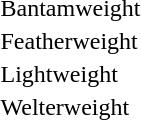<table>
<tr>
<td rowspan=2>Bantamweight</td>
<td rowspan=2></td>
<td rowspan=2></td>
<td></td>
</tr>
<tr>
<td></td>
</tr>
<tr>
<td rowspan=2>Featherweight</td>
<td rowspan=2></td>
<td rowspan=2></td>
<td></td>
</tr>
<tr>
<td></td>
</tr>
<tr>
<td rowspan=2>Lightweight</td>
<td rowspan=2></td>
<td rowspan=2></td>
<td></td>
</tr>
<tr>
<td></td>
</tr>
<tr>
<td rowspan=2>Welterweight</td>
<td rowspan=2></td>
<td rowspan=2></td>
<td></td>
</tr>
<tr>
<td></td>
</tr>
<tr>
</tr>
</table>
